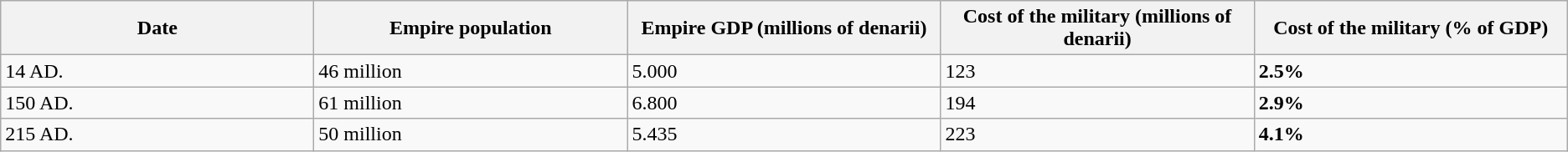<table class="wikitable">
<tr>
<th width="20%">Date</th>
<th width="20%">Empire population</th>
<th width="20%">Empire GDP (millions of denarii)</th>
<th width="20%">Cost of the military (millions of denarii)</th>
<th width="20%">Cost of the military (% of GDP)</th>
</tr>
<tr>
<td>14 AD.</td>
<td>46 million</td>
<td>5.000</td>
<td>123</td>
<td><strong>2.5%</strong></td>
</tr>
<tr>
<td>150 AD.</td>
<td>61 million</td>
<td>6.800</td>
<td>194</td>
<td><strong>2.9%</strong></td>
</tr>
<tr>
<td>215 AD.</td>
<td>50 million</td>
<td>5.435</td>
<td>223</td>
<td><strong>4.1%</strong></td>
</tr>
</table>
